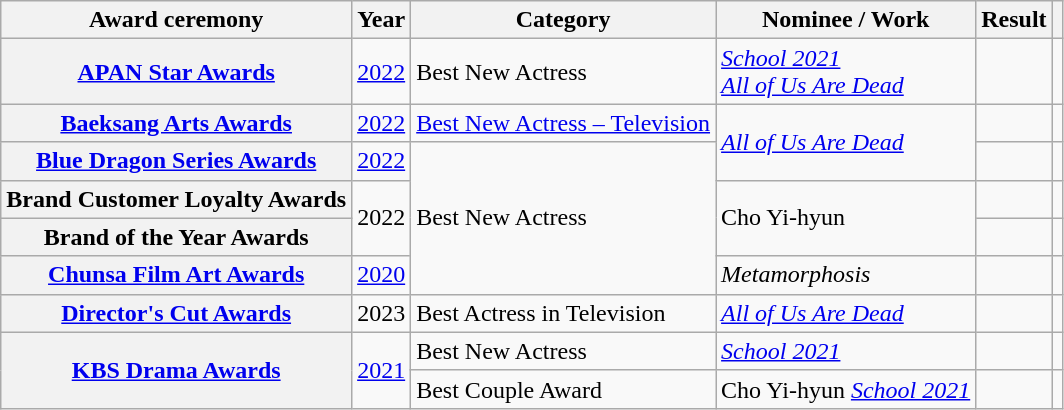<table class="wikitable plainrowheaders sortable">
<tr>
<th scope="col">Award ceremony</th>
<th scope="col">Year</th>
<th scope="col">Category</th>
<th scope="col">Nominee / Work</th>
<th scope="col">Result</th>
<th scope="col" class="unsortable"></th>
</tr>
<tr>
<th scope="row"><a href='#'>APAN Star Awards</a></th>
<td style="text-align:center"><a href='#'>2022</a></td>
<td>Best New Actress</td>
<td><em><a href='#'>School 2021</a></em><br> <em><a href='#'>All of Us Are Dead</a></em></td>
<td></td>
<td style="text-align:center"></td>
</tr>
<tr>
<th scope="row"><a href='#'>Baeksang Arts Awards</a></th>
<td style="text-align:center"><a href='#'>2022</a></td>
<td><a href='#'>Best New Actress – Television</a></td>
<td rowspan="2"><em><a href='#'>All of Us Are Dead</a></em></td>
<td></td>
<td style="text-align:center"></td>
</tr>
<tr>
<th scope="row"><a href='#'>Blue Dragon Series Awards</a></th>
<td style="text-align:center"><a href='#'>2022</a></td>
<td rowspan="4">Best New Actress</td>
<td></td>
<td style="text-align:center"></td>
</tr>
<tr>
<th scope="row">Brand Customer Loyalty Awards</th>
<td rowspan="2" style="text-align:center">2022</td>
<td rowspan="2">Cho Yi-hyun</td>
<td></td>
<td style="text-align:center"></td>
</tr>
<tr>
<th scope="row">Brand of the Year Awards</th>
<td></td>
<td style="text-align:center"></td>
</tr>
<tr>
<th scope="row"><a href='#'>Chunsa Film Art Awards</a></th>
<td style="text-align:center"><a href='#'>2020</a></td>
<td><em>Metamorphosis</em></td>
<td></td>
<td style="text-align:center"></td>
</tr>
<tr>
<th scope="row"><a href='#'>Director's Cut Awards</a></th>
<td style="text-align:center" rowspan= 1>2023</td>
<td>Best Actress in Television</td>
<td><em><a href='#'>All of Us Are Dead</a></em></td>
<td></td>
<td rowspan="1" style="text-align:center"></td>
</tr>
<tr>
<th scope="row" rowspan="2"><a href='#'>KBS Drama Awards</a></th>
<td rowspan="2" style="text-align:center"><a href='#'>2021</a></td>
<td>Best New Actress</td>
<td><em><a href='#'>School 2021</a></em></td>
<td></td>
<td style="text-align:center"></td>
</tr>
<tr>
<td>Best Couple Award</td>
<td>Cho Yi-hyun <em><a href='#'>School 2021</a></em></td>
<td></td>
<td style="text-align:center"></td>
</tr>
</table>
